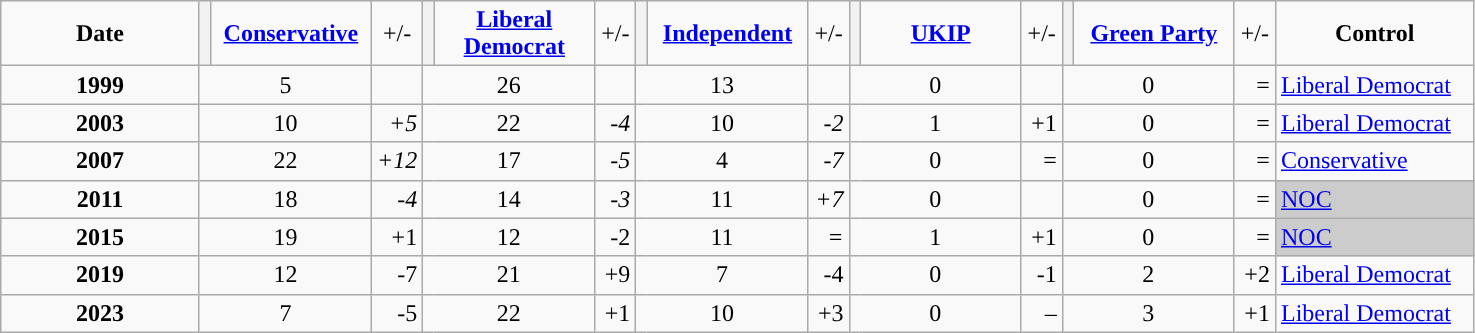<table class="wikitable" style="text-align:left; padding-left:1em">
<tr>
<td width=125 align="center"><strong>Date</strong></td>
<th style="background-color: "></th>
<td width=100 align="center"><strong><a href='#'>Conservative</a></strong></td>
<td width=20 align="center">+/-</td>
<th style="background-color: "></th>
<td width=100 align="center"><strong><a href='#'>Liberal Democrat</a></strong></td>
<td width=20 align="center">+/-</td>
<th style="background-color: "></th>
<td width=100 align="center"><strong><a href='#'>Independent</a></strong></td>
<td width=20 align="center">+/-</td>
<th style="background-color: "></th>
<td width=100 align="center"><strong><a href='#'>UKIP</a></strong></td>
<td width=20 align="center">+/-</td>
<th style="background-color: "></th>
<td width=100 align="center"><strong><a href='#'>Green Party</a></strong></td>
<td width=20 align="center">+/-</td>
<td width=125 align="center"><strong>Control</strong></td>
</tr>
<tr>
<td align="center"><strong>1999</strong></td>
<td colspan="2" align="center">5</td>
<td align="right"></td>
<td colspan="2" align="center">26</td>
<td align="right"></td>
<td colspan="2" align="center">13</td>
<td align="right"></td>
<td colspan="2" align="center">0</td>
<td align="right"></td>
<td colspan="2" align="center">0</td>
<td align="right">=</td>
<td bgcolor=><a href='#'>Liberal Democrat</a></td>
</tr>
<tr>
<td align="center"><strong>2003</strong></td>
<td colspan="2" align="center">10</td>
<td align="right"><em>+5</em></td>
<td colspan="2" align="center">22</td>
<td align="right"><em>-4</em></td>
<td colspan="2" align="center">10</td>
<td align="right"><em>-2</em></td>
<td colspan="2" align="center">1</td>
<td align="right">+1</td>
<td colspan="2" align="center">0</td>
<td align="right">=</td>
<td bgcolor=><a href='#'>Liberal Democrat</a></td>
</tr>
<tr>
<td align="center"><strong>2007</strong></td>
<td colspan="2" align="center">22</td>
<td align="right"><em>+12</em></td>
<td colspan="2" align="center">17</td>
<td align="right"><em>-5</em></td>
<td colspan="2" align="center">4</td>
<td align="right"><em>-7</em></td>
<td colspan="2" align="center">0</td>
<td align="right">=</td>
<td colspan="2" align="center">0</td>
<td align="right">=</td>
<td bgcolor=><a href='#'>Conservative</a></td>
</tr>
<tr>
<td align="center"><strong>2011</strong></td>
<td colspan="2" align="center">18</td>
<td align="right"><em>-4</em></td>
<td colspan="2" align="center">14</td>
<td align="right"><em>-3</em></td>
<td colspan="2" align="center">11</td>
<td align="right"><em>+7</em></td>
<td colspan="2" align="center">0</td>
<td align="right"></td>
<td colspan="2" align="center">0</td>
<td align="right">=</td>
<td bgcolor="CCCCCC"><a href='#'>NOC</a></td>
</tr>
<tr>
<td align="center"><strong>2015</strong></td>
<td colspan="2" align="center">19</td>
<td align="right">+1</td>
<td colspan="2" align="center">12</td>
<td align="right">-2</td>
<td colspan="2" align="center">11</td>
<td align="right"><em>=</em></td>
<td colspan="2" align="center">1</td>
<td align="right">+1</td>
<td colspan="2" align="center">0</td>
<td align="right">=</td>
<td bgcolor="CCCCCC"><a href='#'>NOC</a></td>
</tr>
<tr>
<td align="center"><strong>2019</strong></td>
<td colspan="2" align="center">12</td>
<td align="right">-7</td>
<td colspan="2" align="center">21</td>
<td align="right">+9</td>
<td colspan="2" align="center">7</td>
<td align="right">-4</td>
<td colspan="2" align="center">0</td>
<td align="right">-1</td>
<td colspan="2" align="center">2</td>
<td align="right">+2</td>
<td bgcolor=><a href='#'>Liberal Democrat</a></td>
</tr>
<tr>
<td align="center"><strong>2023</strong></td>
<td colspan="2" align="center">7</td>
<td align="right">-5</td>
<td colspan="2" align="center">22</td>
<td align="right">+1</td>
<td colspan="2" align="center">10</td>
<td align="right">+3</td>
<td colspan="2" align="center">0</td>
<td align="right">–</td>
<td colspan="2" align="center">3</td>
<td align="right">+1</td>
<td bgcolor=><a href='#'>Liberal Democrat</a></td>
</tr>
</table>
